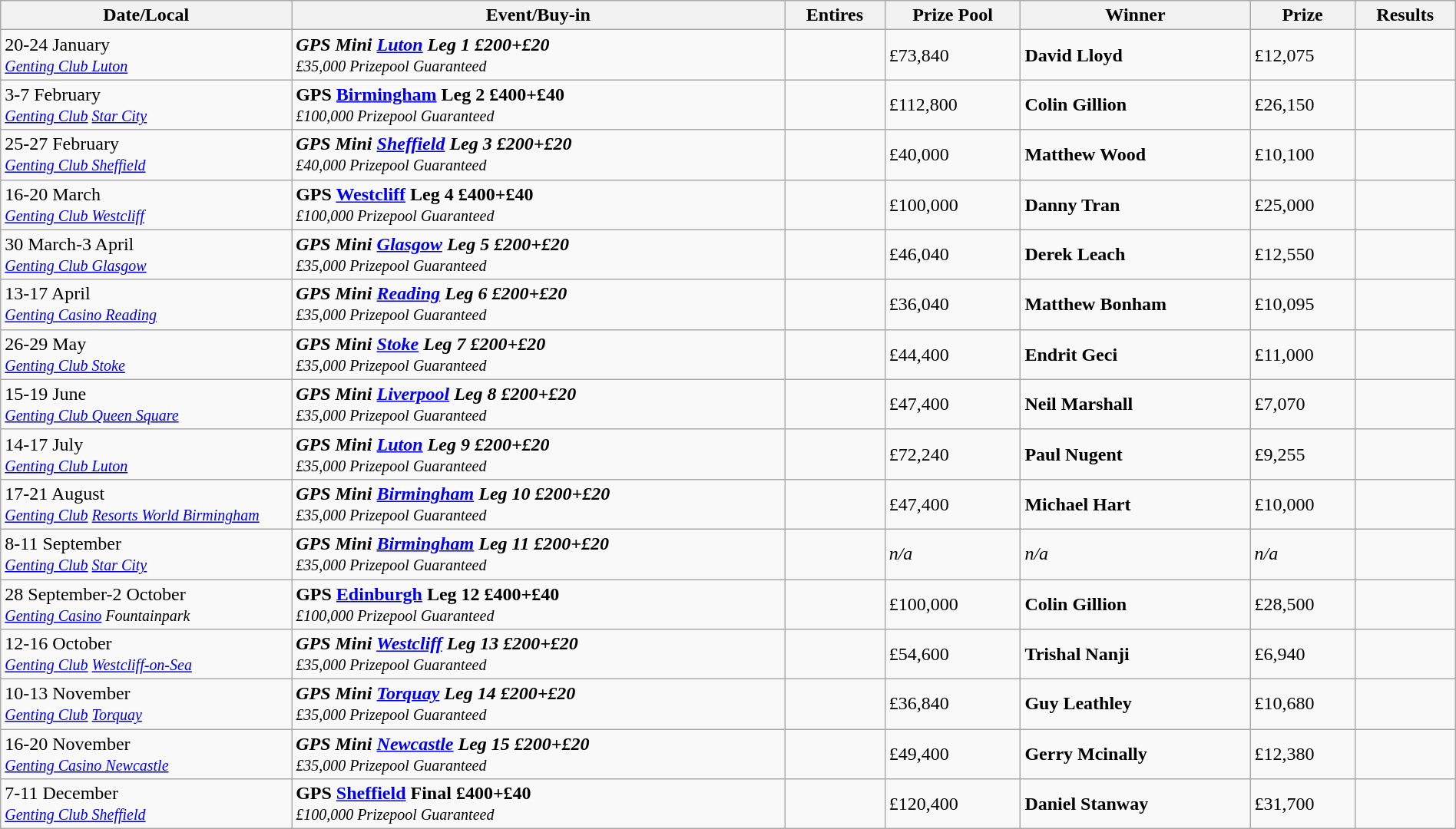<table class="wikitable" width="100%">
<tr>
<th width="20%">Date/Local</th>
<th !width="15%">Event/Buy-in</th>
<th !width="10%">Entires</th>
<th !width="10%">Prize Pool</th>
<th !width="25%">Winner</th>
<th !width="10%">Prize</th>
<th !width="10%">Results</th>
</tr>
<tr>
<td>20-24 January<br><small><em><a href='#'>Genting Club Luton</a></em></small></td>
<td> <strong><em>GPS Mini <a href='#'>Luton</a> Leg 1 £200+£20</em></strong><br><small><em>£35,000 Prizepool Guaranteed</em></small></td>
<td></td>
<td>£73,840</td>
<td> <strong>David Lloyd</strong></td>
<td>£12,075</td>
<td></td>
</tr>
<tr>
<td>3-7 February<br><small><em><a href='#'>Genting Club</a> <a href='#'>Star City</a></em></small></td>
<td> <strong>GPS <a href='#'>Birmingham</a> Leg 2 £400+£40</strong><br><small><em>£100,000 Prizepool Guaranteed</em></small></td>
<td></td>
<td>£112,800</td>
<td> <strong>Colin Gillion</strong></td>
<td>£26,150</td>
<td></td>
</tr>
<tr>
<td>25-27 February<br><small><em><a href='#'>Genting Club Sheffield</a></em></small></td>
<td> <strong><em>GPS Mini <a href='#'>Sheffield</a> Leg 3 £200+£20</em></strong><br><small><em>£40,000 Prizepool Guaranteed</em></small></td>
<td></td>
<td>£40,000</td>
<td> <strong>Matthew Wood</strong></td>
<td>£10,100</td>
<td></td>
</tr>
<tr>
<td>16-20 March<br><small><em><a href='#'>Genting Club Westcliff</a></em></small></td>
<td> <strong>GPS <a href='#'>Westcliff</a> Leg 4 £400+£40</strong><br><small><em>£100,000 Prizepool Guaranteed</em></small></td>
<td></td>
<td>£100,000</td>
<td> <strong>Danny Tran</strong></td>
<td>£25,000</td>
<td></td>
</tr>
<tr>
<td>30 March-3 April<br><small><em><a href='#'>Genting Club Glasgow</a></em></small></td>
<td> <strong><em>GPS Mini <a href='#'>Glasgow</a> Leg 5 £200+£20</em></strong><br><small><em>£35,000 Prizepool Guaranteed</em></small></td>
<td></td>
<td>£46,040</td>
<td> <strong>Derek Leach</strong></td>
<td>£12,550</td>
<td></td>
</tr>
<tr>
<td>13-17 April<br><small><em><a href='#'>Genting Casino Reading</a></em></small></td>
<td> <strong><em>GPS Mini <a href='#'>Reading</a> Leg 6 £200+£20</em></strong><br><small><em>£35,000 Prizepool Guaranteed</em></small></td>
<td></td>
<td>£36,040</td>
<td> <strong>Matthew Bonham</strong></td>
<td>£10,095</td>
<td></td>
</tr>
<tr>
<td>26-29 May<br><small><em><a href='#'>Genting Club Stoke</a></em></small></td>
<td> <strong><em>GPS Mini <a href='#'>Stoke</a> Leg 7 £200+£20</em></strong><br><small><em>£35,000 Prizepool Guaranteed</em></small></td>
<td></td>
<td>£44,400</td>
<td> <strong>Endrit Geci</strong></td>
<td>£11,000</td>
<td></td>
</tr>
<tr>
<td>15-19 June<br><small><em><a href='#'>Genting Club Queen Square</a></em></small></td>
<td> <strong><em>GPS Mini <a href='#'>Liverpool</a> Leg 8 £200+£20</em></strong><br><small><em>£35,000 Prizepool Guaranteed</em></small></td>
<td></td>
<td>£47,400</td>
<td> <strong>Neil Marshall</strong></td>
<td>£7,070</td>
<td></td>
</tr>
<tr>
<td>14-17 July<br><small><em><a href='#'>Genting Club Luton</a></em></small></td>
<td> <strong><em>GPS Mini <a href='#'>Luton</a> Leg 9 £200+£20</em></strong><br><small><em>£35,000 Prizepool Guaranteed</em></small></td>
<td></td>
<td>£72,240</td>
<td> <strong>Paul Nugent</strong></td>
<td>£9,255</td>
<td></td>
</tr>
<tr>
<td>17-21 August<br><small><em><a href='#'>Genting Club</a> <a href='#'>Resorts World Birmingham</a></em></small></td>
<td> <strong><em>GPS Mini <a href='#'>Birmingham</a> Leg 10 £200+£20</em></strong><br><small><em>£35,000 Prizepool Guaranteed</em></small></td>
<td></td>
<td>£47,400</td>
<td> <strong>Michael Hart</strong></td>
<td>£10,000</td>
<td></td>
</tr>
<tr>
<td>8-11 September<br><small><em><a href='#'>Genting Club</a> <a href='#'>Star City</a></em></small></td>
<td> <strong><em>GPS Mini <a href='#'>Birmingham</a> Leg 11 £200+£20</em></strong><br><small><em>£35,000 Prizepool Guaranteed</em></small></td>
<td></td>
<td><em>n/a</em></td>
<td><em>n/a</em></td>
<td><em>n/a</em></td>
<td></td>
</tr>
<tr>
<td>28 September-2 October<br><small><em><a href='#'>Genting Casino</a> Fountainpark</em></small></td>
<td> <strong>GPS <a href='#'>Edinburgh</a> Leg 12 £400+£40</strong><br><small><em>£100,000 Prizepool Guaranteed</em></small></td>
<td></td>
<td>£100,000</td>
<td> <strong>Colin Gillion</strong></td>
<td>£28,500</td>
<td></td>
</tr>
<tr>
<td>12-16 October<br><small><em><a href='#'>Genting Club</a> <a href='#'>Westcliff-on-Sea</a></em></small></td>
<td> <strong><em>GPS Mini <a href='#'>Westcliff</a> Leg 13 £200+£20</em></strong><br><small><em>£35,000 Prizepool Guaranteed</em></small></td>
<td></td>
<td>£54,600</td>
<td> <strong>Trishal Nanji</strong></td>
<td>£6,940</td>
<td></td>
</tr>
<tr>
<td>10-13 November<br><small><em><a href='#'>Genting Club</a> <a href='#'>Torquay</a></em></small></td>
<td> <strong><em>GPS Mini <a href='#'>Torquay</a> Leg 14 £200+£20</em></strong><br><small><em>£35,000 Prizepool Guaranteed</em></small></td>
<td></td>
<td>£36,840</td>
<td> <strong>Guy Leathley</strong></td>
<td>£10,680</td>
<td></td>
</tr>
<tr>
<td>16-20 November<br><small><em><a href='#'>Genting Casino Newcastle</a></em></small></td>
<td> <strong><em>GPS Mini <a href='#'>Newcastle</a> Leg 15 £200+£20</em></strong><br><small><em>£35,000 Prizepool Guaranteed</em></small></td>
<td></td>
<td>£49,400</td>
<td> <strong>Gerry Mcinally</strong></td>
<td>£12,380</td>
<td></td>
</tr>
<tr>
<td>7-11 December<br><small><em><a href='#'>Genting Club Sheffield</a></em></small></td>
<td> <strong>GPS <a href='#'>Sheffield</a> Final £400+£40</strong><br><small><em>£100,000 Prizepool Guaranteed</em></small></td>
<td></td>
<td>£120,400</td>
<td> <strong>Daniel Stanway</strong></td>
<td>£31,700</td>
<td></td>
</tr>
</table>
